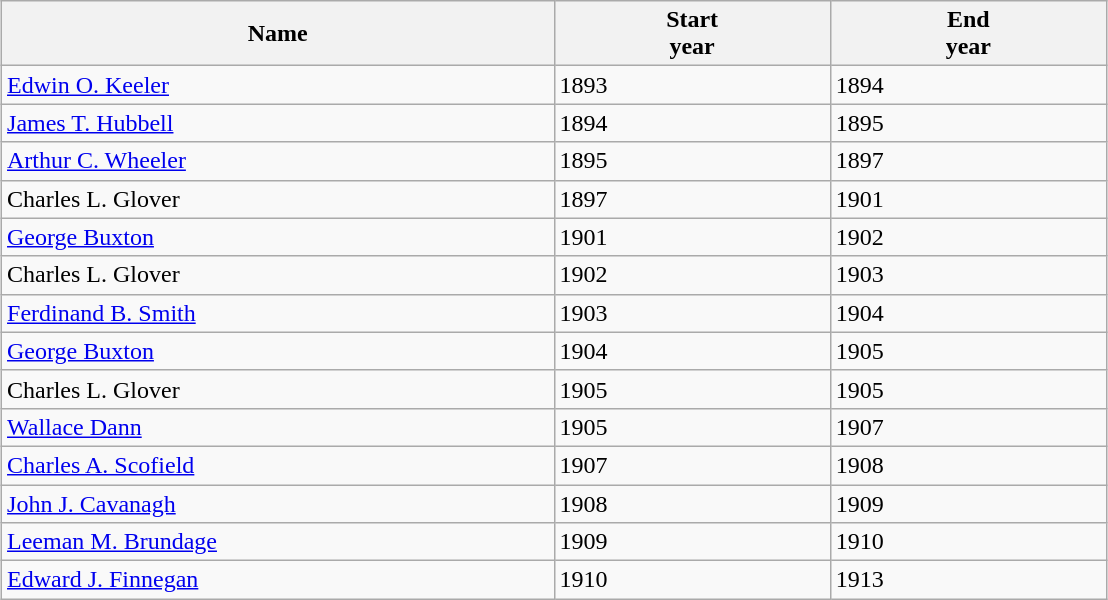<table class="wikitable" style="margin:1em auto;">
<tr>
<th width="20%">Name</th>
<th width="10%">Start<br>year</th>
<th width="10%">End<br>year</th>
</tr>
<tr>
<td><a href='#'>Edwin O. Keeler</a></td>
<td>1893</td>
<td>1894</td>
</tr>
<tr>
<td><a href='#'>James T. Hubbell</a></td>
<td>1894</td>
<td>1895</td>
</tr>
<tr>
<td><a href='#'>Arthur C. Wheeler</a></td>
<td>1895</td>
<td>1897</td>
</tr>
<tr>
<td>Charles L. Glover</td>
<td>1897</td>
<td>1901</td>
</tr>
<tr>
<td><a href='#'>George Buxton</a></td>
<td>1901</td>
<td>1902</td>
</tr>
<tr>
<td>Charles L. Glover</td>
<td>1902</td>
<td>1903</td>
</tr>
<tr>
<td><a href='#'>Ferdinand B. Smith</a></td>
<td>1903</td>
<td>1904</td>
</tr>
<tr>
<td><a href='#'>George Buxton</a></td>
<td>1904</td>
<td>1905</td>
</tr>
<tr>
<td>Charles L. Glover</td>
<td>1905</td>
<td>1905</td>
</tr>
<tr>
<td><a href='#'>Wallace Dann</a></td>
<td>1905</td>
<td>1907</td>
</tr>
<tr>
<td><a href='#'>Charles A. Scofield</a></td>
<td>1907</td>
<td>1908</td>
</tr>
<tr>
<td><a href='#'>John J. Cavanagh</a></td>
<td>1908</td>
<td>1909</td>
</tr>
<tr>
<td><a href='#'>Leeman M. Brundage</a></td>
<td>1909</td>
<td>1910</td>
</tr>
<tr>
<td><a href='#'>Edward J. Finnegan</a></td>
<td>1910</td>
<td>1913</td>
</tr>
</table>
